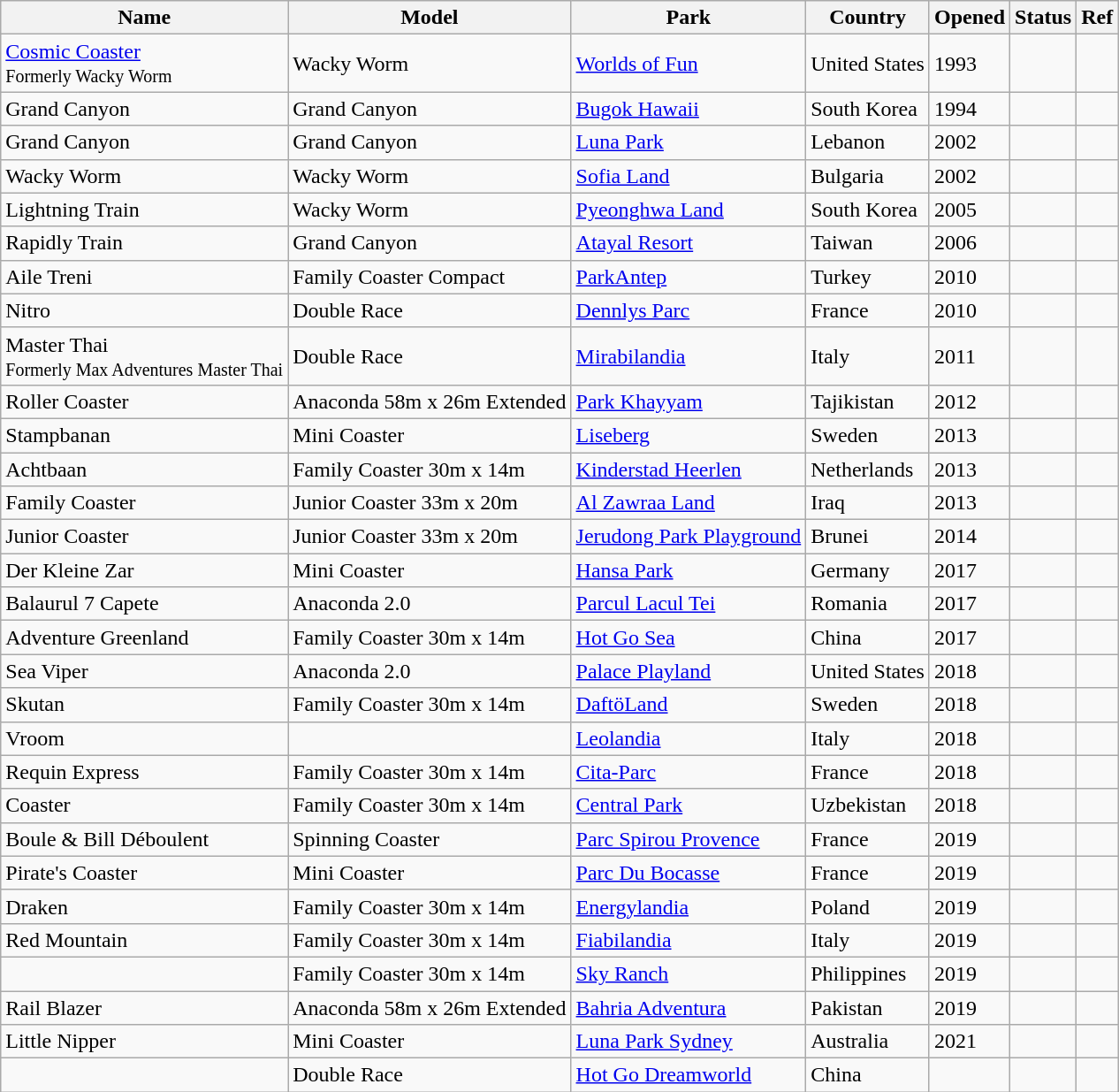<table class="wikitable sortable">
<tr>
<th>Name</th>
<th>Model</th>
<th>Park</th>
<th>Country</th>
<th>Opened</th>
<th>Status</th>
<th class="unsortable">Ref</th>
</tr>
<tr>
<td><a href='#'>Cosmic Coaster</a><br><small>Formerly Wacky Worm</small></td>
<td>Wacky Worm</td>
<td><a href='#'>Worlds of Fun</a></td>
<td> United States</td>
<td>1993</td>
<td></td>
<td></td>
</tr>
<tr>
<td>Grand Canyon</td>
<td>Grand Canyon</td>
<td><a href='#'>Bugok Hawaii</a></td>
<td> South Korea</td>
<td>1994</td>
<td></td>
<td></td>
</tr>
<tr>
<td>Grand Canyon</td>
<td>Grand Canyon</td>
<td><a href='#'>Luna Park</a></td>
<td> Lebanon</td>
<td>2002</td>
<td></td>
<td></td>
</tr>
<tr>
<td>Wacky Worm</td>
<td>Wacky Worm</td>
<td><a href='#'>Sofia Land</a></td>
<td> Bulgaria</td>
<td>2002</td>
<td></td>
<td></td>
</tr>
<tr>
<td>Lightning Train</td>
<td>Wacky Worm</td>
<td><a href='#'>Pyeonghwa Land</a></td>
<td> South Korea</td>
<td>2005</td>
<td></td>
<td></td>
</tr>
<tr>
<td>Rapidly Train</td>
<td>Grand Canyon</td>
<td><a href='#'>Atayal Resort</a></td>
<td> Taiwan</td>
<td>2006</td>
<td></td>
<td></td>
</tr>
<tr>
<td>Aile Treni</td>
<td>Family Coaster Compact</td>
<td><a href='#'>ParkAntep</a></td>
<td> Turkey</td>
<td>2010</td>
<td></td>
<td></td>
</tr>
<tr>
<td>Nitro</td>
<td>Double Race</td>
<td><a href='#'>Dennlys Parc</a></td>
<td> France</td>
<td>2010</td>
<td></td>
<td></td>
</tr>
<tr>
<td>Master Thai<br><small>Formerly Max Adventures Master Thai</small></td>
<td>Double Race</td>
<td><a href='#'>Mirabilandia</a></td>
<td> Italy</td>
<td>2011</td>
<td></td>
<td></td>
</tr>
<tr>
<td>Roller Coaster</td>
<td>Anaconda 58m x 26m Extended</td>
<td><a href='#'>Park Khayyam</a></td>
<td> Tajikistan</td>
<td>2012</td>
<td></td>
<td></td>
</tr>
<tr>
<td>Stampbanan</td>
<td>Mini Coaster</td>
<td><a href='#'>Liseberg</a></td>
<td> Sweden</td>
<td>2013</td>
<td></td>
<td></td>
</tr>
<tr>
<td>Achtbaan</td>
<td>Family Coaster 30m x 14m</td>
<td><a href='#'>Kinderstad Heerlen</a></td>
<td> Netherlands</td>
<td>2013</td>
<td></td>
<td></td>
</tr>
<tr>
<td>Family Coaster</td>
<td>Junior Coaster 33m x 20m</td>
<td><a href='#'>Al Zawraa Land</a></td>
<td> Iraq</td>
<td>2013</td>
<td></td>
<td></td>
</tr>
<tr>
<td>Junior Coaster</td>
<td>Junior Coaster 33m x 20m</td>
<td><a href='#'>Jerudong Park Playground</a></td>
<td> Brunei</td>
<td>2014</td>
<td></td>
<td></td>
</tr>
<tr>
<td>Der Kleine Zar</td>
<td>Mini Coaster</td>
<td><a href='#'>Hansa Park</a></td>
<td> Germany</td>
<td>2017</td>
<td></td>
<td></td>
</tr>
<tr>
<td>Balaurul 7 Capete</td>
<td>Anaconda 2.0</td>
<td><a href='#'>Parcul Lacul Tei</a></td>
<td> Romania</td>
<td>2017</td>
<td></td>
<td></td>
</tr>
<tr>
<td>Adventure Greenland</td>
<td>Family Coaster 30m x 14m</td>
<td><a href='#'>Hot Go Sea</a></td>
<td> China</td>
<td>2017</td>
<td></td>
<td></td>
</tr>
<tr>
<td>Sea Viper</td>
<td>Anaconda 2.0</td>
<td><a href='#'>Palace Playland</a></td>
<td> United States</td>
<td>2018</td>
<td></td>
<td></td>
</tr>
<tr>
<td>Skutan</td>
<td>Family Coaster 30m x 14m</td>
<td><a href='#'>DaftöLand</a></td>
<td> Sweden</td>
<td>2018</td>
<td></td>
<td></td>
</tr>
<tr>
<td>Vroom</td>
<td></td>
<td><a href='#'>Leolandia</a></td>
<td> Italy</td>
<td>2018</td>
<td></td>
<td></td>
</tr>
<tr>
<td>Requin Express</td>
<td>Family Coaster 30m x 14m</td>
<td><a href='#'>Cita-Parc</a></td>
<td> France</td>
<td>2018</td>
<td></td>
<td></td>
</tr>
<tr>
<td>Coaster</td>
<td>Family Coaster 30m x 14m</td>
<td><a href='#'>Central Park</a></td>
<td> Uzbekistan</td>
<td>2018</td>
<td></td>
<td></td>
</tr>
<tr>
<td>Boule & Bill Déboulent</td>
<td>Spinning Coaster</td>
<td><a href='#'>Parc Spirou Provence</a></td>
<td> France</td>
<td>2019</td>
<td></td>
<td></td>
</tr>
<tr>
<td>Pirate's Coaster</td>
<td>Mini Coaster</td>
<td><a href='#'>Parc Du Bocasse</a></td>
<td> France</td>
<td>2019</td>
<td></td>
<td></td>
</tr>
<tr>
<td>Draken</td>
<td>Family Coaster 30m x 14m</td>
<td><a href='#'>Energylandia</a></td>
<td> Poland</td>
<td>2019</td>
<td></td>
<td></td>
</tr>
<tr>
<td>Red Mountain</td>
<td>Family Coaster 30m x 14m</td>
<td><a href='#'>Fiabilandia</a></td>
<td> Italy</td>
<td>2019</td>
<td></td>
<td></td>
</tr>
<tr>
<td></td>
<td>Family Coaster 30m x 14m</td>
<td><a href='#'>Sky Ranch</a></td>
<td> Philippines</td>
<td>2019</td>
<td></td>
<td></td>
</tr>
<tr>
<td>Rail Blazer</td>
<td>Anaconda 58m x 26m Extended</td>
<td><a href='#'>Bahria Adventura</a></td>
<td> Pakistan</td>
<td>2019</td>
<td></td>
<td></td>
</tr>
<tr>
<td>Little Nipper</td>
<td>Mini Coaster</td>
<td><a href='#'>Luna Park Sydney</a></td>
<td> Australia</td>
<td>2021</td>
<td></td>
<td></td>
</tr>
<tr>
<td></td>
<td>Double Race</td>
<td><a href='#'>Hot Go Dreamworld</a></td>
<td> China</td>
<td></td>
<td></td>
<td></td>
</tr>
</table>
